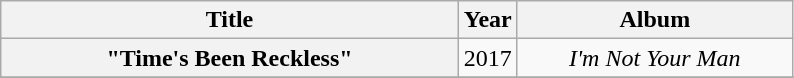<table class="wikitable plainrowheaders" style="text-align:center;">
<tr>
<th scope="col" style="width:18.6em;">Title</th>
<th scope="col" style="width:2em;">Year</th>
<th scope="col" style="width:11em;">Album</th>
</tr>
<tr>
<th scope="row">"Time's Been Reckless"</th>
<td>2017</td>
<td><em>I'm Not Your Man</em></td>
</tr>
<tr>
</tr>
</table>
